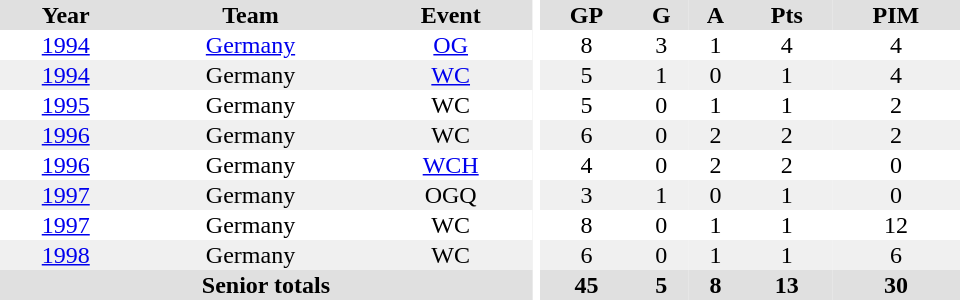<table border="0" cellpadding="1" cellspacing="0" ID="Table3" style="text-align:center; width:40em">
<tr ALIGN="center" bgcolor="#e0e0e0">
<th>Year</th>
<th>Team</th>
<th>Event</th>
<th rowspan="99" bgcolor="#ffffff"></th>
<th>GP</th>
<th>G</th>
<th>A</th>
<th>Pts</th>
<th>PIM</th>
</tr>
<tr>
<td><a href='#'>1994</a></td>
<td><a href='#'>Germany</a></td>
<td><a href='#'>OG</a></td>
<td>8</td>
<td>3</td>
<td>1</td>
<td>4</td>
<td>4</td>
</tr>
<tr bgcolor="#f0f0f0">
<td><a href='#'>1994</a></td>
<td>Germany</td>
<td><a href='#'>WC</a></td>
<td>5</td>
<td>1</td>
<td>0</td>
<td>1</td>
<td>4</td>
</tr>
<tr>
<td><a href='#'>1995</a></td>
<td>Germany</td>
<td>WC</td>
<td>5</td>
<td>0</td>
<td>1</td>
<td>1</td>
<td>2</td>
</tr>
<tr bgcolor="#f0f0f0">
<td><a href='#'>1996</a></td>
<td>Germany</td>
<td>WC</td>
<td>6</td>
<td>0</td>
<td>2</td>
<td>2</td>
<td>2</td>
</tr>
<tr>
<td><a href='#'>1996</a></td>
<td>Germany</td>
<td><a href='#'>WCH</a></td>
<td>4</td>
<td>0</td>
<td>2</td>
<td>2</td>
<td>0</td>
</tr>
<tr bgcolor="#f0f0f0">
<td><a href='#'>1997</a></td>
<td>Germany</td>
<td>OGQ</td>
<td>3</td>
<td>1</td>
<td>0</td>
<td>1</td>
<td>0</td>
</tr>
<tr>
<td><a href='#'>1997</a></td>
<td>Germany</td>
<td>WC</td>
<td>8</td>
<td>0</td>
<td>1</td>
<td>1</td>
<td>12</td>
</tr>
<tr bgcolor="#f0f0f0">
<td><a href='#'>1998</a></td>
<td>Germany</td>
<td>WC</td>
<td>6</td>
<td>0</td>
<td>1</td>
<td>1</td>
<td>6</td>
</tr>
<tr bgcolor="#e0e0e0">
<th colspan="3">Senior totals</th>
<th>45</th>
<th>5</th>
<th>8</th>
<th>13</th>
<th>30</th>
</tr>
</table>
